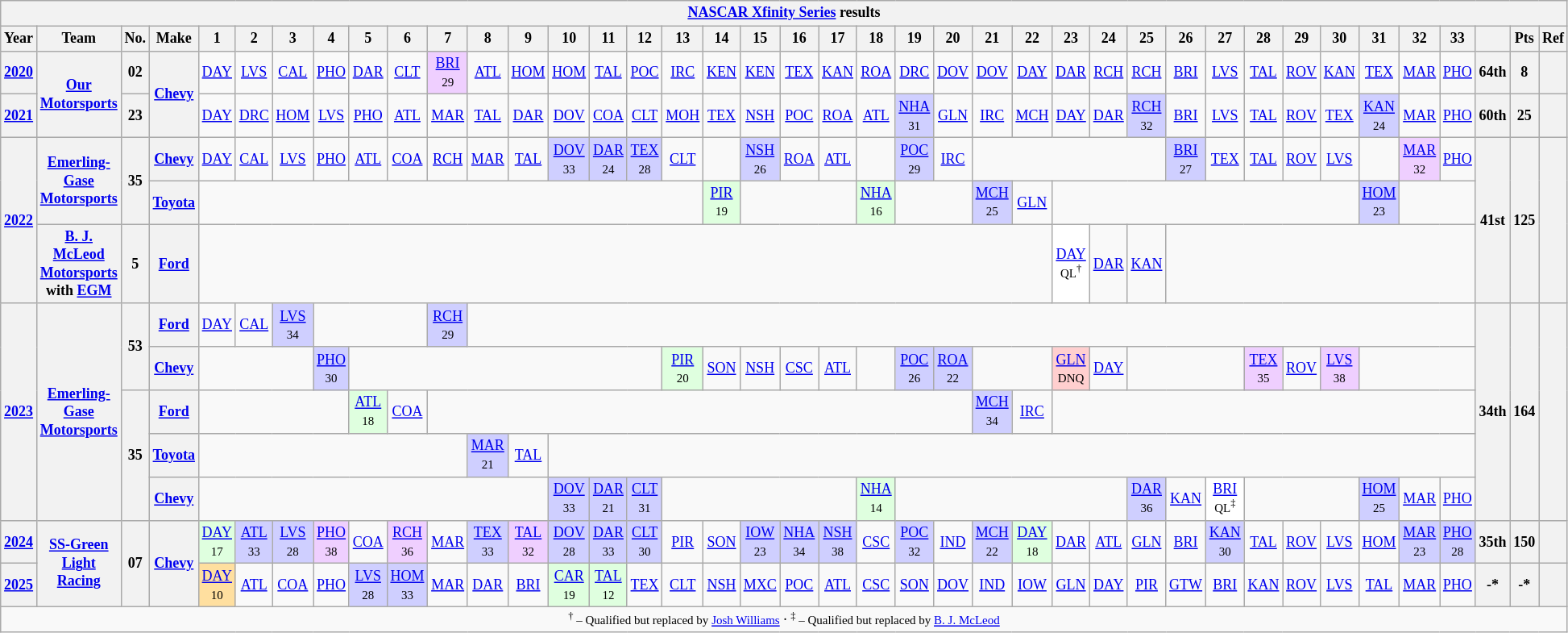<table class="wikitable" style="text-align:center; font-size:75%">
<tr>
<th colspan=40><a href='#'>NASCAR Xfinity Series</a> results</th>
</tr>
<tr>
<th>Year</th>
<th>Team</th>
<th>No.</th>
<th>Make</th>
<th>1</th>
<th>2</th>
<th>3</th>
<th>4</th>
<th>5</th>
<th>6</th>
<th>7</th>
<th>8</th>
<th>9</th>
<th>10</th>
<th>11</th>
<th>12</th>
<th>13</th>
<th>14</th>
<th>15</th>
<th>16</th>
<th>17</th>
<th>18</th>
<th>19</th>
<th>20</th>
<th>21</th>
<th>22</th>
<th>23</th>
<th>24</th>
<th>25</th>
<th>26</th>
<th>27</th>
<th>28</th>
<th>29</th>
<th>30</th>
<th>31</th>
<th>32</th>
<th>33</th>
<th></th>
<th>Pts</th>
<th>Ref</th>
</tr>
<tr>
<th><a href='#'>2020</a></th>
<th rowspan=2><a href='#'>Our Motorsports</a></th>
<th>02</th>
<th rowspan=2><a href='#'>Chevy</a></th>
<td><a href='#'>DAY</a></td>
<td><a href='#'>LVS</a></td>
<td><a href='#'>CAL</a></td>
<td><a href='#'>PHO</a></td>
<td><a href='#'>DAR</a></td>
<td><a href='#'>CLT</a></td>
<td style="background:#EFCFFF;"><a href='#'>BRI</a><br><small>29</small></td>
<td><a href='#'>ATL</a></td>
<td><a href='#'>HOM</a></td>
<td><a href='#'>HOM</a></td>
<td><a href='#'>TAL</a></td>
<td><a href='#'>POC</a></td>
<td><a href='#'>IRC</a></td>
<td><a href='#'>KEN</a></td>
<td><a href='#'>KEN</a></td>
<td><a href='#'>TEX</a></td>
<td><a href='#'>KAN</a></td>
<td><a href='#'>ROA</a></td>
<td><a href='#'>DRC</a></td>
<td><a href='#'>DOV</a></td>
<td><a href='#'>DOV</a></td>
<td><a href='#'>DAY</a></td>
<td><a href='#'>DAR</a></td>
<td><a href='#'>RCH</a></td>
<td><a href='#'>RCH</a></td>
<td><a href='#'>BRI</a></td>
<td><a href='#'>LVS</a></td>
<td><a href='#'>TAL</a></td>
<td><a href='#'>ROV</a></td>
<td><a href='#'>KAN</a></td>
<td><a href='#'>TEX</a></td>
<td><a href='#'>MAR</a></td>
<td><a href='#'>PHO</a></td>
<th>64th</th>
<th>8</th>
<th></th>
</tr>
<tr>
<th><a href='#'>2021</a></th>
<th>23</th>
<td><a href='#'>DAY</a></td>
<td><a href='#'>DRC</a></td>
<td><a href='#'>HOM</a></td>
<td><a href='#'>LVS</a></td>
<td><a href='#'>PHO</a></td>
<td><a href='#'>ATL</a></td>
<td><a href='#'>MAR</a></td>
<td><a href='#'>TAL</a></td>
<td><a href='#'>DAR</a></td>
<td><a href='#'>DOV</a></td>
<td><a href='#'>COA</a></td>
<td><a href='#'>CLT</a></td>
<td><a href='#'>MOH</a></td>
<td><a href='#'>TEX</a></td>
<td><a href='#'>NSH</a></td>
<td><a href='#'>POC</a></td>
<td><a href='#'>ROA</a></td>
<td><a href='#'>ATL</a></td>
<td style="background:#CFCFFF;"><a href='#'>NHA</a><br><small>31</small></td>
<td><a href='#'>GLN</a></td>
<td><a href='#'>IRC</a></td>
<td><a href='#'>MCH</a></td>
<td><a href='#'>DAY</a></td>
<td><a href='#'>DAR</a></td>
<td style="background:#CFCFFF;"><a href='#'>RCH</a><br><small>32</small></td>
<td><a href='#'>BRI</a></td>
<td><a href='#'>LVS</a></td>
<td><a href='#'>TAL</a></td>
<td><a href='#'>ROV</a></td>
<td><a href='#'>TEX</a></td>
<td style="background:#CFCFFF;"><a href='#'>KAN</a><br><small>24</small></td>
<td><a href='#'>MAR</a></td>
<td><a href='#'>PHO</a></td>
<th>60th</th>
<th>25</th>
<th></th>
</tr>
<tr>
<th rowspan=3><a href='#'>2022</a></th>
<th rowspan=2><a href='#'>Emerling-Gase Motorsports</a></th>
<th rowspan=2>35</th>
<th><a href='#'>Chevy</a></th>
<td><a href='#'>DAY</a></td>
<td><a href='#'>CAL</a></td>
<td><a href='#'>LVS</a></td>
<td><a href='#'>PHO</a></td>
<td><a href='#'>ATL</a></td>
<td><a href='#'>COA</a></td>
<td><a href='#'>RCH</a></td>
<td><a href='#'>MAR</a></td>
<td><a href='#'>TAL</a></td>
<td style="background:#CFCFFF;"><a href='#'>DOV</a><br><small>33</small></td>
<td style="background:#CFCFFF;"><a href='#'>DAR</a><br><small>24</small></td>
<td style="background:#CFCFFF;"><a href='#'>TEX</a><br><small>28</small></td>
<td><a href='#'>CLT</a></td>
<td></td>
<td style="background:#CFCFFF;"><a href='#'>NSH</a><br><small>26</small></td>
<td><a href='#'>ROA</a></td>
<td><a href='#'>ATL</a></td>
<td></td>
<td style="background:#CFCFFF;"><a href='#'>POC</a><br><small>29</small></td>
<td><a href='#'>IRC</a></td>
<td colspan=5></td>
<td style="background:#CFCFFF;"><a href='#'>BRI</a><br><small>27</small></td>
<td><a href='#'>TEX</a></td>
<td><a href='#'>TAL</a></td>
<td><a href='#'>ROV</a></td>
<td><a href='#'>LVS</a></td>
<td></td>
<td style="background:#EFCFFF;"><a href='#'>MAR</a><br><small>32</small></td>
<td><a href='#'>PHO</a></td>
<th rowspan=3>41st</th>
<th rowspan=3>125</th>
<th rowspan=3></th>
</tr>
<tr>
<th><a href='#'>Toyota</a></th>
<td colspan=13></td>
<td style="background:#DFFFDF;"><a href='#'>PIR</a><br><small>19</small></td>
<td colspan=3></td>
<td style="background:#DFFFDF;"><a href='#'>NHA</a><br><small>16</small></td>
<td colspan=2></td>
<td style="background:#CFCFFF;"><a href='#'>MCH</a><br><small>25</small></td>
<td><a href='#'>GLN</a></td>
<td colspan=8></td>
<td style="background:#CFCFFF;"><a href='#'>HOM</a><br><small>23</small></td>
<td colspan=2></td>
</tr>
<tr>
<th><a href='#'>B. J. McLeod Motorsports</a> with <a href='#'>EGM</a></th>
<th>5</th>
<th><a href='#'>Ford</a></th>
<td colspan=22></td>
<td style="background:#FFFFFF;"><a href='#'>DAY</a><br><small>QL<sup>†</sup></small></td>
<td><a href='#'>DAR</a></td>
<td><a href='#'>KAN</a></td>
<td colspan=8></td>
</tr>
<tr>
<th rowspan=5><a href='#'>2023</a></th>
<th rowspan=5><a href='#'>Emerling-Gase Motorsports</a></th>
<th rowspan=2>53</th>
<th><a href='#'>Ford</a></th>
<td><a href='#'>DAY</a></td>
<td><a href='#'>CAL</a></td>
<td style="background:#CFCFFF;"><a href='#'>LVS</a><br><small>34</small></td>
<td colspan=3></td>
<td style="background:#CFCFFF;"><a href='#'>RCH</a><br><small>29</small></td>
<td colspan=26></td>
<th rowspan=5>34th</th>
<th rowspan=5>164</th>
<th rowspan=5></th>
</tr>
<tr>
<th><a href='#'>Chevy</a></th>
<td colspan=3></td>
<td style="background:#CFCFFF;"><a href='#'>PHO</a><br><small>30</small></td>
<td colspan=8></td>
<td style="background:#DFFFDF;"><a href='#'>PIR</a><br><small>20</small></td>
<td><a href='#'>SON</a></td>
<td><a href='#'>NSH</a></td>
<td><a href='#'>CSC</a></td>
<td><a href='#'>ATL</a></td>
<td></td>
<td style="background:#CFCFFF;"><a href='#'>POC</a><br><small>26</small></td>
<td style="background:#CFCFFF;"><a href='#'>ROA</a><br><small>22</small></td>
<td colspan=2></td>
<td style="background:#FFCFCF;"><a href='#'>GLN</a><br><small>DNQ</small></td>
<td><a href='#'>DAY</a></td>
<td colspan=3></td>
<td style="background:#EFCFFF;"><a href='#'>TEX</a><br><small>35</small></td>
<td><a href='#'>ROV</a></td>
<td style="background:#EFCFFF;"><a href='#'>LVS</a><br><small>38</small></td>
<td colspan=3></td>
</tr>
<tr>
<th rowspan=3>35</th>
<th><a href='#'>Ford</a></th>
<td colspan=4></td>
<td style="background:#DFFFDF;"><a href='#'>ATL</a><br><small>18</small></td>
<td><a href='#'>COA</a></td>
<td colspan=14></td>
<td style="background:#CFCFFF;"><a href='#'>MCH</a><br><small>34</small></td>
<td><a href='#'>IRC</a></td>
<td colspan=11></td>
</tr>
<tr>
<th><a href='#'>Toyota</a></th>
<td colspan=7></td>
<td style="background:#CFCFFF;"><a href='#'>MAR</a><br><small>21</small></td>
<td><a href='#'>TAL</a></td>
<td colspan=24></td>
</tr>
<tr>
<th><a href='#'>Chevy</a></th>
<td colspan=9></td>
<td style="background:#CFCFFF;"><a href='#'>DOV</a><br><small>33</small></td>
<td style="background:#CFCFFF;"><a href='#'>DAR</a><br><small>21</small></td>
<td style="background:#CFCFFF;"><a href='#'>CLT</a><br><small>31</small></td>
<td colspan=5></td>
<td style="background:#DFFFDF;"><a href='#'>NHA</a><br><small>14</small></td>
<td colspan=6></td>
<td style="background:#CFCFFF;"><a href='#'>DAR</a><br><small>36</small></td>
<td><a href='#'>KAN</a></td>
<td style="background:#FFFFFF;"><a href='#'>BRI</a><br><small>QL<sup>‡</sup></small></td>
<td colspan=3></td>
<td style="background:#CFCFFF;"><a href='#'>HOM</a><br><small>25</small></td>
<td><a href='#'>MAR</a></td>
<td><a href='#'>PHO</a></td>
</tr>
<tr>
<th><a href='#'>2024</a></th>
<th rowspan=2><a href='#'>SS-Green Light Racing</a></th>
<th rowspan=2>07</th>
<th rowspan=2><a href='#'>Chevy</a></th>
<td style="background:#DFFFDF;"><a href='#'>DAY</a><br><small>17</small></td>
<td style="background:#CFCFFF;"><a href='#'>ATL</a><br><small>33</small></td>
<td style="background:#CFCFFF;"><a href='#'>LVS</a><br><small>28</small></td>
<td style="background:#EFCFFF;"><a href='#'>PHO</a><br><small>38</small></td>
<td><a href='#'>COA</a></td>
<td style="background:#EFCFFF;"><a href='#'>RCH</a><br><small>36</small></td>
<td><a href='#'>MAR</a></td>
<td style="background:#CFCFFF;"><a href='#'>TEX</a><br><small>33</small></td>
<td style="background:#EFCFFF;"><a href='#'>TAL</a><br><small>32</small></td>
<td style="background:#CFCFFF;"><a href='#'>DOV</a><br><small>28</small></td>
<td style="background:#CFCFFF;"><a href='#'>DAR</a><br><small>33</small></td>
<td style="background:#CFCFFF;"><a href='#'>CLT</a><br><small>30</small></td>
<td><a href='#'>PIR</a></td>
<td><a href='#'>SON</a></td>
<td style="background:#CFCFFF;"><a href='#'>IOW</a><br><small>23</small></td>
<td style="background:#CFCFFF;"><a href='#'>NHA</a><br><small>34</small></td>
<td style="background:#CFCFFF;"><a href='#'>NSH</a><br><small>38</small></td>
<td><a href='#'>CSC</a></td>
<td style="background:#CFCFFF;"><a href='#'>POC</a><br><small>32</small></td>
<td><a href='#'>IND</a></td>
<td style="background:#CFCFFF;"><a href='#'>MCH</a><br><small>22</small></td>
<td style="background:#DFFFDF;"><a href='#'>DAY</a><br><small>18</small></td>
<td><a href='#'>DAR</a></td>
<td><a href='#'>ATL</a></td>
<td><a href='#'>GLN</a></td>
<td><a href='#'>BRI</a></td>
<td style="background:#CFCFFF;"><a href='#'>KAN</a><br><small>30</small></td>
<td><a href='#'>TAL</a></td>
<td><a href='#'>ROV</a></td>
<td><a href='#'>LVS</a></td>
<td><a href='#'>HOM</a></td>
<td style="background:#CFCFFF;"><a href='#'>MAR</a><br><small>23</small></td>
<td style="background:#CFCFFF;"><a href='#'>PHO</a><br><small>28</small></td>
<th>35th</th>
<th>150</th>
<th></th>
</tr>
<tr>
<th><a href='#'>2025</a></th>
<td style="background:#FFDF9F;"><a href='#'>DAY</a><br><small>10</small></td>
<td><a href='#'>ATL</a></td>
<td><a href='#'>COA</a></td>
<td><a href='#'>PHO</a></td>
<td style="background:#CFCFFF;"><a href='#'>LVS</a><br><small>28</small></td>
<td style="background:#CFCFFF;"><a href='#'>HOM</a><br><small>33</small></td>
<td><a href='#'>MAR</a></td>
<td><a href='#'>DAR</a></td>
<td><a href='#'>BRI</a></td>
<td style="background:#DFFFDF;"><a href='#'>CAR</a><br><small>19</small></td>
<td style="background:#DFFFDF;"><a href='#'>TAL</a><br><small>12</small></td>
<td><a href='#'>TEX</a></td>
<td><a href='#'>CLT</a></td>
<td><a href='#'>NSH</a></td>
<td><a href='#'>MXC</a></td>
<td><a href='#'>POC</a></td>
<td><a href='#'>ATL</a></td>
<td><a href='#'>CSC</a></td>
<td><a href='#'>SON</a></td>
<td><a href='#'>DOV</a></td>
<td><a href='#'>IND</a></td>
<td><a href='#'>IOW</a></td>
<td><a href='#'>GLN</a></td>
<td><a href='#'>DAY</a></td>
<td><a href='#'>PIR</a></td>
<td><a href='#'>GTW</a></td>
<td><a href='#'>BRI</a></td>
<td><a href='#'>KAN</a></td>
<td><a href='#'>ROV</a></td>
<td><a href='#'>LVS</a></td>
<td><a href='#'>TAL</a></td>
<td><a href='#'>MAR</a></td>
<td><a href='#'>PHO</a></td>
<th>-*</th>
<th>-*</th>
<th></th>
</tr>
<tr>
<td colspan=40><small><sup>†</sup> – Qualified but replaced by <a href='#'>Josh Williams</a></small> · <small><sup>‡</sup> – Qualified but replaced by <a href='#'>B. J. McLeod</a></small></td>
</tr>
</table>
